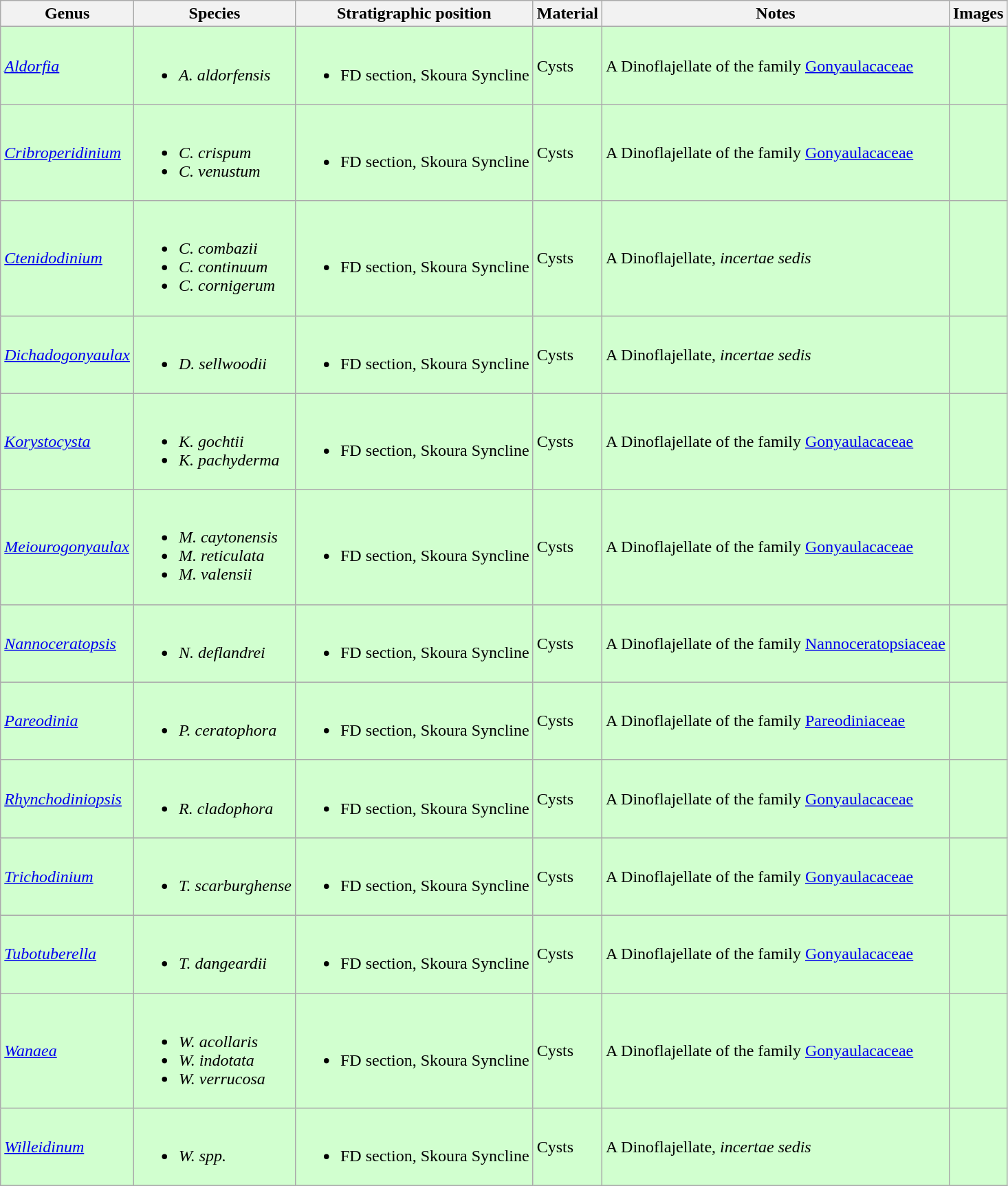<table class="wikitable">
<tr>
<th>Genus</th>
<th>Species</th>
<th>Stratigraphic position</th>
<th>Material</th>
<th>Notes</th>
<th>Images</th>
</tr>
<tr>
<td style="background:#D1FFCF;"><em><a href='#'>Aldorfia</a></em></td>
<td style="background:#D1FFCF;"><br><ul><li><em>A. aldorfensis</em></li></ul></td>
<td style="background:#D1FFCF;"><br><ul><li>FD section, Skoura Syncline</li></ul></td>
<td style="background:#D1FFCF;">Cysts</td>
<td style="background:#D1FFCF;">A Dinoflajellate of the family <a href='#'>Gonyaulacaceae</a></td>
<td style="background:#D1FFCF;"></td>
</tr>
<tr>
<td style="background:#D1FFCF;"><em><a href='#'>Cribroperidinium</a></em></td>
<td style="background:#D1FFCF;"><br><ul><li><em>C. crispum</em></li><li><em>C. venustum</em></li></ul></td>
<td style="background:#D1FFCF;"><br><ul><li>FD section, Skoura Syncline</li></ul></td>
<td style="background:#D1FFCF;">Cysts</td>
<td style="background:#D1FFCF;">A Dinoflajellate of the family <a href='#'>Gonyaulacaceae</a></td>
<td style="background:#D1FFCF;"></td>
</tr>
<tr>
<td style="background:#D1FFCF;"><em><a href='#'>Ctenidodinium</a></em></td>
<td style="background:#D1FFCF;"><br><ul><li><em>C. combazii</em></li><li><em>C. continuum</em></li><li><em>C. cornigerum</em></li></ul></td>
<td style="background:#D1FFCF;"><br><ul><li>FD section, Skoura Syncline</li></ul></td>
<td style="background:#D1FFCF;">Cysts</td>
<td style="background:#D1FFCF;">A Dinoflajellate, <em>incertae sedis</em></td>
<td style="background:#D1FFCF;"></td>
</tr>
<tr>
<td style="background:#D1FFCF;"><em><a href='#'>Dichadogonyaulax</a></em></td>
<td style="background:#D1FFCF;"><br><ul><li><em>D. sellwoodii</em></li></ul></td>
<td style="background:#D1FFCF;"><br><ul><li>FD section, Skoura Syncline</li></ul></td>
<td style="background:#D1FFCF;">Cysts</td>
<td style="background:#D1FFCF;">A Dinoflajellate, <em>incertae sedis</em></td>
<td style="background:#D1FFCF;"></td>
</tr>
<tr>
<td style="background:#D1FFCF;"><em><a href='#'>Korystocysta</a></em></td>
<td style="background:#D1FFCF;"><br><ul><li><em>K. gochtii</em></li><li><em>K. pachyderma</em></li></ul></td>
<td style="background:#D1FFCF;"><br><ul><li>FD section, Skoura Syncline</li></ul></td>
<td style="background:#D1FFCF;">Cysts</td>
<td style="background:#D1FFCF;">A Dinoflajellate of the family <a href='#'>Gonyaulacaceae</a></td>
<td style="background:#D1FFCF;"></td>
</tr>
<tr>
<td style="background:#D1FFCF;"><em><a href='#'>Meiourogonyaulax</a></em></td>
<td style="background:#D1FFCF;"><br><ul><li><em>M. caytonensis</em></li><li><em>M. reticulata</em></li><li><em>M. valensii</em></li></ul></td>
<td style="background:#D1FFCF;"><br><ul><li>FD section, Skoura Syncline</li></ul></td>
<td style="background:#D1FFCF;">Cysts</td>
<td style="background:#D1FFCF;">A Dinoflajellate of the family <a href='#'>Gonyaulacaceae</a></td>
<td style="background:#D1FFCF;"></td>
</tr>
<tr>
<td style="background:#D1FFCF;"><em><a href='#'>Nannoceratopsis</a></em></td>
<td style="background:#D1FFCF;"><br><ul><li><em>N. deflandrei</em></li></ul></td>
<td style="background:#D1FFCF;"><br><ul><li>FD section, Skoura Syncline</li></ul></td>
<td style="background:#D1FFCF;">Cysts</td>
<td style="background:#D1FFCF;">A Dinoflajellate of the family <a href='#'>Nannoceratopsiaceae</a></td>
<td style="background:#D1FFCF;"></td>
</tr>
<tr>
<td style="background:#D1FFCF;"><em><a href='#'>Pareodinia</a></em></td>
<td style="background:#D1FFCF;"><br><ul><li><em>P. ceratophora</em></li></ul></td>
<td style="background:#D1FFCF;"><br><ul><li>FD section, Skoura Syncline</li></ul></td>
<td style="background:#D1FFCF;">Cysts</td>
<td style="background:#D1FFCF;">A Dinoflajellate of the family <a href='#'>Pareodiniaceae</a></td>
<td style="background:#D1FFCF;"></td>
</tr>
<tr>
<td style="background:#D1FFCF;"><em><a href='#'>Rhynchodiniopsis</a></em></td>
<td style="background:#D1FFCF;"><br><ul><li><em>R. cladophora</em></li></ul></td>
<td style="background:#D1FFCF;"><br><ul><li>FD section, Skoura Syncline</li></ul></td>
<td style="background:#D1FFCF;">Cysts</td>
<td style="background:#D1FFCF;">A Dinoflajellate of the family <a href='#'>Gonyaulacaceae</a></td>
<td style="background:#D1FFCF;"></td>
</tr>
<tr>
<td style="background:#D1FFCF;"><em><a href='#'>Trichodinium</a></em></td>
<td style="background:#D1FFCF;"><br><ul><li><em>T. scarburghense</em></li></ul></td>
<td style="background:#D1FFCF;"><br><ul><li>FD section, Skoura Syncline</li></ul></td>
<td style="background:#D1FFCF;">Cysts</td>
<td style="background:#D1FFCF;">A Dinoflajellate of the family <a href='#'>Gonyaulacaceae</a></td>
<td style="background:#D1FFCF;"></td>
</tr>
<tr>
<td style="background:#D1FFCF;"><em><a href='#'>Tubotuberella</a></em></td>
<td style="background:#D1FFCF;"><br><ul><li><em>T. dangeardii</em></li></ul></td>
<td style="background:#D1FFCF;"><br><ul><li>FD section, Skoura Syncline</li></ul></td>
<td style="background:#D1FFCF;">Cysts</td>
<td style="background:#D1FFCF;">A Dinoflajellate of the family <a href='#'>Gonyaulacaceae</a></td>
<td style="background:#D1FFCF;"></td>
</tr>
<tr>
<td style="background:#D1FFCF;"><em><a href='#'>Wanaea</a></em></td>
<td style="background:#D1FFCF;"><br><ul><li><em>W. acollaris</em></li><li><em>W. indotata</em></li><li><em>W. verrucosa</em></li></ul></td>
<td style="background:#D1FFCF;"><br><ul><li>FD section, Skoura Syncline</li></ul></td>
<td style="background:#D1FFCF;">Cysts</td>
<td style="background:#D1FFCF;">A Dinoflajellate of the family <a href='#'>Gonyaulacaceae</a></td>
<td style="background:#D1FFCF;"></td>
</tr>
<tr>
<td style="background:#D1FFCF;"><em><a href='#'>Willeidinum</a></em></td>
<td style="background:#D1FFCF;"><br><ul><li><em>W. spp.</em></li></ul></td>
<td style="background:#D1FFCF;"><br><ul><li>FD section, Skoura Syncline</li></ul></td>
<td style="background:#D1FFCF;">Cysts</td>
<td style="background:#D1FFCF;">A Dinoflajellate, <em>incertae sedis</em></td>
<td style="background:#D1FFCF;"></td>
</tr>
</table>
